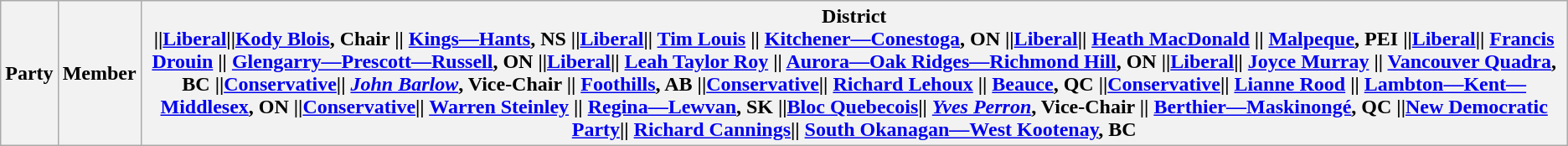<table class="wikitable">
<tr>
<th colspan="2">Party</th>
<th>Member</th>
<th>District<br>||<a href='#'>Liberal</a>||<strong><a href='#'>Kody Blois</a></strong>, Chair || <a href='#'>Kings—Hants</a>, NS
||<a href='#'>Liberal</a>|| <a href='#'>Tim Louis</a> || <a href='#'>Kitchener—Conestoga</a>, ON
||<a href='#'>Liberal</a>|| <a href='#'>Heath MacDonald</a> || <a href='#'>Malpeque</a>, PEI
||<a href='#'>Liberal</a>|| <a href='#'>Francis Drouin</a> || <a href='#'>Glengarry—Prescott—Russell</a>, ON
||<a href='#'>Liberal</a>|| <a href='#'>Leah Taylor Roy</a> || <a href='#'>Aurora—Oak Ridges—Richmond Hill</a>, ON
||<a href='#'>Liberal</a>|| <a href='#'>Joyce Murray</a> || <a href='#'>Vancouver Quadra</a>, BC
||<a href='#'>Conservative</a>|| <em><a href='#'>John Barlow</a></em>, Vice-Chair || <a href='#'>Foothills</a>, AB
||<a href='#'>Conservative</a>|| <a href='#'>Richard Lehoux</a> || <a href='#'>Beauce</a>, QC
||<a href='#'>Conservative</a>|| <a href='#'>Lianne Rood</a> || <a href='#'>Lambton—Kent—Middlesex</a>, ON
||<a href='#'>Conservative</a>|| <a href='#'>Warren Steinley</a> || <a href='#'>Regina—Lewvan</a>, SK
||<a href='#'>Bloc Quebecois</a>|| <em><a href='#'>Yves Perron</a></em>, Vice-Chair || <a href='#'>Berthier—Maskinongé</a>, QC
||<a href='#'>New Democratic Party</a>|| <a href='#'>Richard Cannings</a>|| <a href='#'>South Okanagan—West Kootenay</a>, BC</th>
</tr>
</table>
